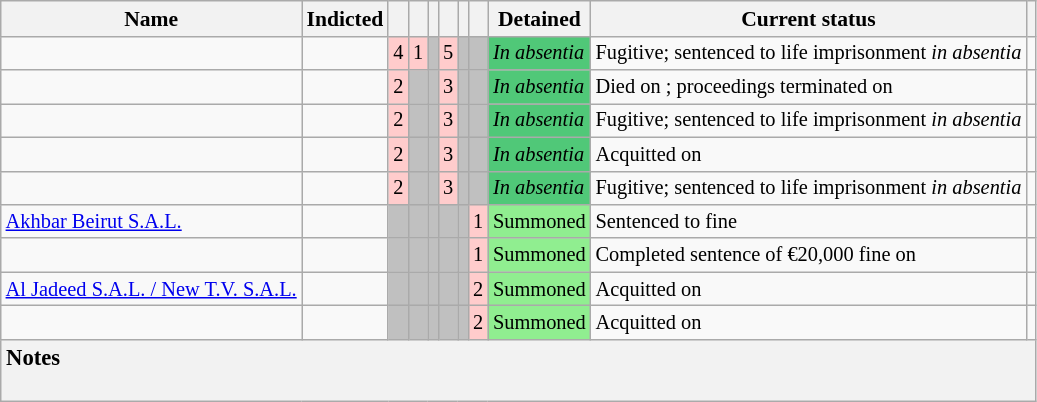<table class="wikitable sortable sticky-header sort-under" style="text-align:left">
<tr style="font-size:90%">
<th>Name</th>
<th>Indicted</th>
<th></th>
<th></th>
<th></th>
<th></th>
<th></th>
<th></th>
<th>Detained</th>
<th>Current status</th>
<th class="unsortable"></th>
</tr>
<tr style="font-size:85%">
<td></td>
<td></td>
<td align="center" style="background:#FFCCCC">4</td>
<td align="center" style="background:#FFCCCC">1</td>
<td align="center" style="background:#C0C0C0"></td>
<td align="center" style="background:#FFCCCC">5</td>
<td align="center" style="background:#C0C0C0"></td>
<td align="center" style="background:#C0C0C0"></td>
<td style="background:#50C878"><em>In absentia</em></td>
<td>Fugitive; sentenced to life imprisonment <em>in absentia</em></td>
<td align="center"></td>
</tr>
<tr style="font-size:85%">
<td></td>
<td></td>
<td align="center" style="background:#FFCCCC">2</td>
<td align="center" style="background:#C0C0C0"></td>
<td align="center" style="background:#C0C0C0"></td>
<td align="center" style="background:#FFCCCC">3</td>
<td align="center" style="background:#C0C0C0"></td>
<td align="center" style="background:#C0C0C0"></td>
<td style="background:#50C878"><em>In absentia</em></td>
<td>Died on ; proceedings terminated on </td>
<td align="center"></td>
</tr>
<tr style="font-size:85%">
<td></td>
<td></td>
<td align="center" style="background:#FFCCCC">2</td>
<td align="center" style="background:#C0C0C0"></td>
<td align="center" style="background:#C0C0C0"></td>
<td align="center" style="background:#FFCCCC">3</td>
<td align="center" style="background:#C0C0C0"></td>
<td align="center" style="background:#C0C0C0"></td>
<td style="background:#50C878"><em>In absentia</em></td>
<td>Fugitive; sentenced to life imprisonment <em>in absentia</em></td>
<td align="center"></td>
</tr>
<tr style="font-size:85%">
<td></td>
<td></td>
<td align="center" style="background:#FFCCCC">2</td>
<td align="center" style="background:#C0C0C0"></td>
<td align="center" style="background:#C0C0C0"></td>
<td align="center" style="background:#FFCCCC">3</td>
<td align="center" style="background:#C0C0C0"></td>
<td align="center" style="background:#C0C0C0"></td>
<td style="background:#50C878"><em>In absentia</em></td>
<td>Acquitted on </td>
<td align="center"></td>
</tr>
<tr style="font-size:85%">
<td></td>
<td></td>
<td align="center" style="background:#FFCCCC">2</td>
<td align="center" style="background:#C0C0C0"></td>
<td align="center" style="background:#C0C0C0"></td>
<td align="center" style="background:#FFCCCC">3</td>
<td align="center" style="background:#C0C0C0"></td>
<td align="center" style="background:#C0C0C0"></td>
<td style="background:#50C878"><em>In absentia</em></td>
<td>Fugitive; sentenced to life imprisonment <em>in absentia</em></td>
<td align="center"></td>
</tr>
<tr style="font-size:85%">
<td><a href='#'>Akhbar Beirut S.A.L.</a></td>
<td></td>
<td align="center" style="background:#C0C0C0"></td>
<td align="center" style="background:#C0C0C0"></td>
<td align="center" style="background:#C0C0C0"></td>
<td align="center" style="background:#C0C0C0"></td>
<td align="center" style="background:#C0C0C0"></td>
<td align="center" style="background:#FFCCCC">1</td>
<td style="background:#90EE90">Summoned</td>
<td>Sentenced to  fine</td>
<td align="center"></td>
</tr>
<tr style="font-size:85%">
<td></td>
<td></td>
<td align="center" style="background:#C0C0C0"></td>
<td align="center" style="background:#C0C0C0"></td>
<td align="center" style="background:#C0C0C0"></td>
<td align="center" style="background:#C0C0C0"></td>
<td align="center" style="background:#C0C0C0"></td>
<td align="center" style="background:#FFCCCC">1</td>
<td style="background:#90EE90">Summoned</td>
<td>Completed sentence of €20,000 fine on </td>
<td align="center"></td>
</tr>
<tr style="font-size:85%">
<td><a href='#'>Al Jadeed S.A.L. / New T.V. S.A.L.</a></td>
<td></td>
<td align="center" style="background:#C0C0C0"></td>
<td align="center" style="background:#C0C0C0"></td>
<td align="center" style="background:#C0C0C0"></td>
<td align="center" style="background:#C0C0C0"></td>
<td align="center" style="background:#C0C0C0"></td>
<td align="center" style="background:#FFCCCC">2</td>
<td style="background:#90EE90">Summoned</td>
<td>Acquitted on </td>
<td align="center"></td>
</tr>
<tr style="font-size:85%">
<td></td>
<td></td>
<td align="center" style="background:#C0C0C0"></td>
<td align="center" style="background:#C0C0C0"></td>
<td align="center" style="background:#C0C0C0"></td>
<td align="center" style="background:#C0C0C0"></td>
<td align="center" style="background:#C0C0C0"></td>
<td align="center" style="background:#FFCCCC">2</td>
<td style="background:#90EE90">Summoned</td>
<td>Acquitted on </td>
<td align="center"></td>
</tr>
<tr class="sortbottom">
<td colspan="11" style="font-size:94.44%; background:#F2F2F2"><strong>Notes</strong><br><br></td>
</tr>
</table>
